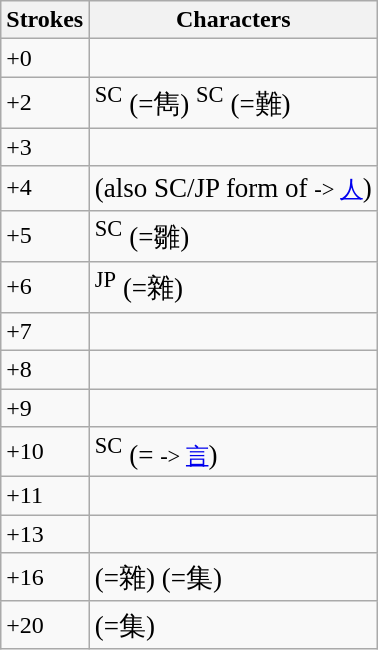<table class="wikitable">
<tr>
<th>Strokes</th>
<th>Characters</th>
</tr>
<tr>
<td>+0</td>
<td style="font-size: large;"></td>
</tr>
<tr>
<td>+2</td>
<td style="font-size: large;">   <sup>SC</sup> (=雋) <sup>SC</sup> (=難)</td>
</tr>
<tr>
<td>+3</td>
<td style="font-size: large;"> </td>
</tr>
<tr>
<td>+4</td>
<td style="font-size: large;">       (also SC/JP form of  <small>-> <a href='#'>人</a></small>) </td>
</tr>
<tr>
<td>+5</td>
<td style="font-size: large;">      <sup>SC</sup> (=雛)</td>
</tr>
<tr>
<td>+6</td>
<td style="font-size: large;"> <sup>JP</sup> (=雜) </td>
</tr>
<tr>
<td>+7</td>
<td style="font-size: large;"></td>
</tr>
<tr>
<td>+8</td>
<td style="font-size: large;"> </td>
</tr>
<tr>
<td>+9</td>
<td style="font-size: large;"></td>
</tr>
<tr>
<td>+10</td>
<td style="font-size: large;">         <sup>SC</sup> (= <small>-> <a href='#'>言</a></small>)</td>
</tr>
<tr>
<td>+11</td>
<td style="font-size: large;">  </td>
</tr>
<tr>
<td>+13</td>
<td style="font-size: large;"></td>
</tr>
<tr>
<td>+16</td>
<td style="font-size: large;"> (=雜)  (=集)</td>
</tr>
<tr>
<td>+20</td>
<td style="font-size: large;"> (=集)</td>
</tr>
</table>
